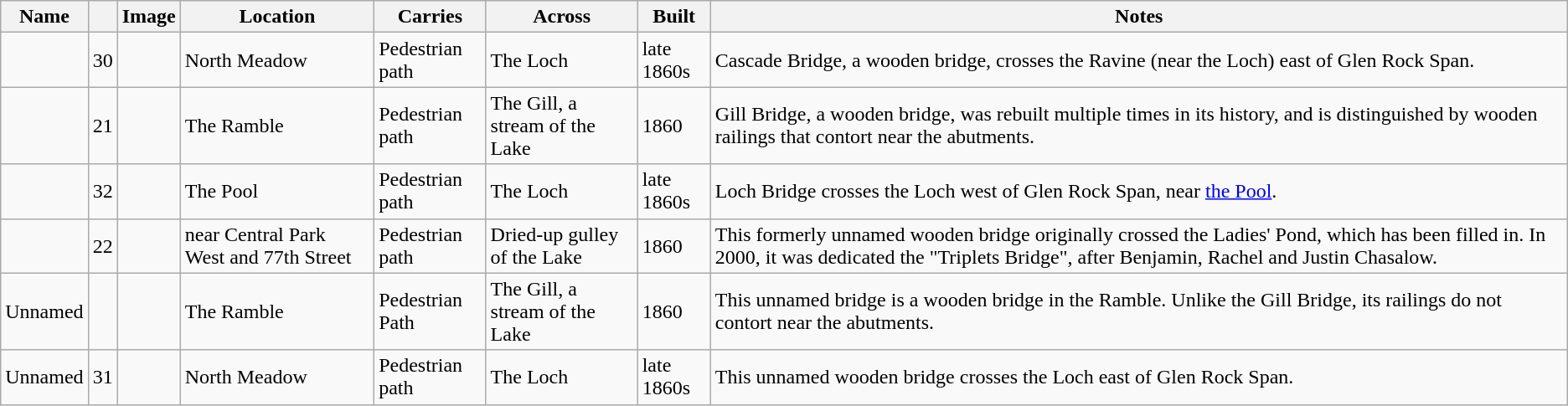<table class="wikitable sortable">
<tr>
<th>Name</th>
<th></th>
<th>Image</th>
<th>Location</th>
<th>Carries</th>
<th>Across</th>
<th>Built</th>
<th class="unsortable" style="min-width:12em">Notes</th>
</tr>
<tr>
<td></td>
<td>30</td>
<td></td>
<td>North Meadow<br></td>
<td>Pedestrian path</td>
<td>The Loch</td>
<td> late 1860s</td>
<td>Cascade Bridge, a wooden bridge, crosses the Ravine (near the Loch) east of Glen Rock Span.</td>
</tr>
<tr>
<td></td>
<td>21</td>
<td></td>
<td>The Ramble<br></td>
<td>Pedestrian path</td>
<td>The Gill, a stream of the Lake</td>
<td>1860</td>
<td>Gill Bridge, a wooden bridge, was rebuilt multiple times in its history, and is distinguished by wooden railings that contort near the abutments.</td>
</tr>
<tr>
<td></td>
<td>32</td>
<td></td>
<td>The Pool<br></td>
<td>Pedestrian path</td>
<td>The Loch</td>
<td> late 1860s</td>
<td>Loch Bridge crosses the Loch west of Glen Rock Span, near <a href='#'>the Pool</a>.</td>
</tr>
<tr>
<td></td>
<td>22</td>
<td></td>
<td>near Central Park West and 77th Street<br></td>
<td>Pedestrian path</td>
<td>Dried-up gulley of the Lake</td>
<td>1860</td>
<td>This formerly unnamed wooden bridge originally crossed the Ladies' Pond, which has been filled in. In 2000, it was dedicated the "Triplets Bridge", after Benjamin, Rachel and Justin Chasalow.</td>
</tr>
<tr>
<td>Unnamed</td>
<td></td>
<td></td>
<td>The Ramble<br></td>
<td>Pedestrian Path</td>
<td>The Gill, a stream of the Lake</td>
<td>1860</td>
<td>This unnamed bridge is a wooden bridge in the Ramble. Unlike the Gill Bridge, its railings do not contort near the abutments.</td>
</tr>
<tr>
<td>Unnamed</td>
<td>31</td>
<td></td>
<td>North Meadow<br></td>
<td>Pedestrian path</td>
<td>The Loch</td>
<td> late 1860s</td>
<td>This unnamed wooden bridge crosses the Loch east of Glen Rock Span.</td>
</tr>
</table>
